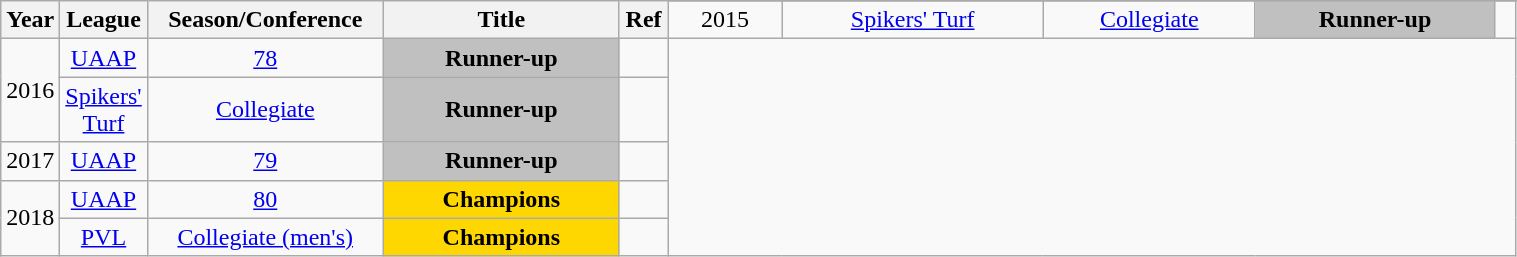<table class="wikitable sortable" style="text-align:center" width="80%">
<tr>
<th style="width:25px;" rowspan="2">Year</th>
<th style="width:25px;" rowspan="2">League</th>
<th style="width:150px;" rowspan="2">Season/Conference</th>
<th style="width:150px;" rowspan="2">Title</th>
<th style="width:25px;" rowspan="2">Ref</th>
</tr>
<tr align=center>
<td>2015</td>
<td><a href='#'>Spikers' Turf</a></td>
<td><a href='#'>Collegiate</a></td>
<td style="background:silver;"><strong>Runner-up</strong></td>
<td></td>
</tr>
<tr align=center>
<td rowspan=2>2016</td>
<td><a href='#'>UAAP</a></td>
<td><a href='#'>78</a></td>
<td style="background:silver;"><strong>Runner-up</strong></td>
<td></td>
</tr>
<tr align=center>
<td><a href='#'>Spikers' Turf</a></td>
<td><a href='#'>Collegiate</a></td>
<td style="background:silver;"><strong>Runner-up</strong></td>
<td></td>
</tr>
<tr align=center>
<td rowspan=1>2017</td>
<td><a href='#'>UAAP</a></td>
<td><a href='#'>79</a></td>
<td style="background:silver;"><strong>Runner-up</strong></td>
<td></td>
</tr>
<tr align=center>
<td rowspan=2>2018</td>
<td><a href='#'>UAAP</a></td>
<td><a href='#'>80</a></td>
<td style="background:gold;"><strong>Champions</strong></td>
<td></td>
</tr>
<tr align=center>
<td><a href='#'>PVL</a></td>
<td><a href='#'>Collegiate (men's)</a></td>
<td style="background:gold;"><strong>Champions</strong></td>
<td></td>
</tr>
</table>
